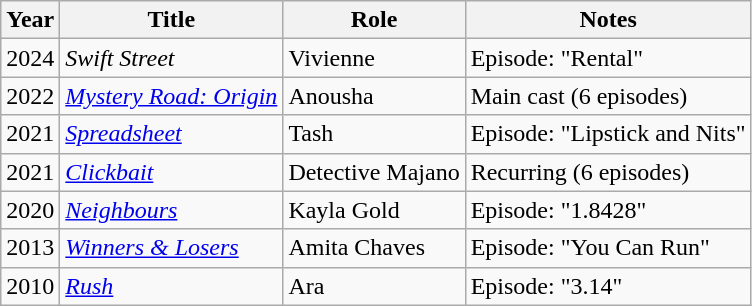<table class="wikitable sortable">
<tr>
<th>Year</th>
<th>Title</th>
<th>Role</th>
<th>Notes</th>
</tr>
<tr>
<td>2024</td>
<td><em>Swift Street</em></td>
<td>Vivienne</td>
<td>Episode: "Rental"</td>
</tr>
<tr>
<td>2022</td>
<td><em><a href='#'>Mystery Road: Origin</a></em></td>
<td>Anousha</td>
<td>Main cast (6 episodes)</td>
</tr>
<tr>
<td>2021</td>
<td><em><a href='#'>Spreadsheet</a></em></td>
<td>Tash</td>
<td>Episode: "Lipstick and Nits"</td>
</tr>
<tr>
<td>2021</td>
<td><em><a href='#'>Clickbait</a></em></td>
<td>Detective Majano</td>
<td>Recurring (6 episodes)</td>
</tr>
<tr>
<td>2020</td>
<td><em><a href='#'>Neighbours</a></em></td>
<td>Kayla Gold</td>
<td>Episode: "1.8428"</td>
</tr>
<tr>
<td>2013</td>
<td><em><a href='#'>Winners & Losers</a></em></td>
<td>Amita Chaves</td>
<td>Episode: "You Can Run"</td>
</tr>
<tr>
<td>2010</td>
<td><em><a href='#'>Rush</a></em></td>
<td>Ara</td>
<td>Episode: "3.14"</td>
</tr>
</table>
